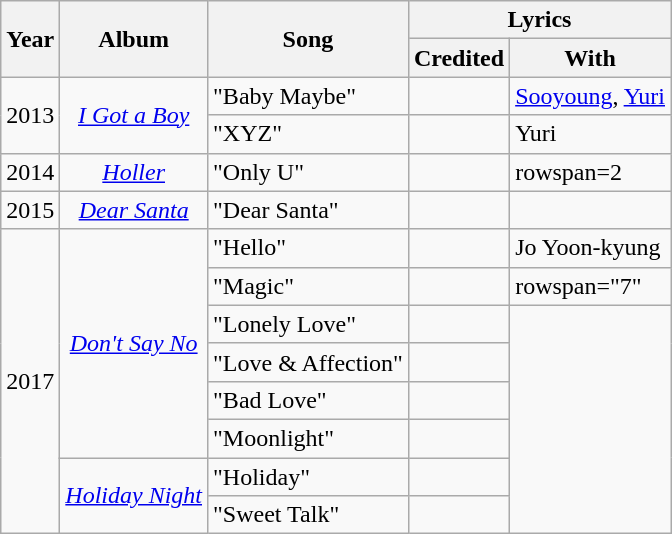<table class="wikitable">
<tr>
<th rowspan="2">Year</th>
<th rowspan="2">Album</th>
<th rowspan="2">Song</th>
<th colspan="2">Lyrics</th>
</tr>
<tr>
<th>Credited</th>
<th>With</th>
</tr>
<tr>
<td rowspan=2>2013</td>
<td rowspan="2" style="text-align:center;"><em><a href='#'>I Got a Boy</a></em></td>
<td>"Baby Maybe"</td>
<td></td>
<td><a href='#'>Sooyoung</a>, <a href='#'>Yuri</a></td>
</tr>
<tr>
<td>"XYZ"</td>
<td></td>
<td>Yuri</td>
</tr>
<tr>
<td>2014</td>
<td style="text-align:center;"><em><a href='#'>Holler</a></em></td>
<td>"Only U"</td>
<td></td>
<td>rowspan=2 </td>
</tr>
<tr>
<td>2015</td>
<td style="text-align:center;"><em><a href='#'>Dear Santa</a></em></td>
<td>"Dear Santa" </td>
<td></td>
</tr>
<tr>
<td rowspan="8">2017</td>
<td rowspan="6" style="text-align:center;"><em><a href='#'>Don't Say No</a></em></td>
<td>"Hello"</td>
<td></td>
<td>Jo Yoon-kyung</td>
</tr>
<tr>
<td>"Magic"</td>
<td></td>
<td>rowspan="7" </td>
</tr>
<tr>
<td>"Lonely Love"</td>
<td></td>
</tr>
<tr>
<td>"Love & Affection"</td>
<td></td>
</tr>
<tr>
<td>"Bad Love"</td>
<td></td>
</tr>
<tr>
<td>"Moonlight"</td>
<td></td>
</tr>
<tr>
<td rowspan="2" style="text-align:center;"><em><a href='#'>Holiday Night</a></em></td>
<td>"Holiday"</td>
<td></td>
</tr>
<tr>
<td>"Sweet Talk"</td>
<td></td>
</tr>
</table>
